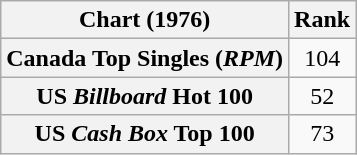<table class="wikitable plainrowheaders sortable">
<tr>
<th>Chart (1976)</th>
<th style="text-align:center;">Rank</th>
</tr>
<tr>
<th scope="row">Canada Top Singles (<em>RPM</em>)</th>
<td style="text-align:center;">104</td>
</tr>
<tr>
<th scope="row">US <em>Billboard</em> Hot 100</th>
<td style="text-align:center;">52</td>
</tr>
<tr>
<th scope="row">US <em>Cash Box</em> Top 100</th>
<td style="text-align:center;">73</td>
</tr>
</table>
